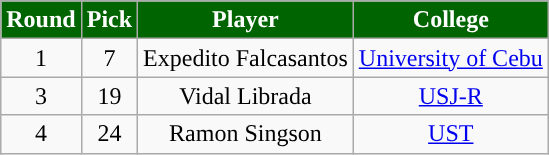<table class="wikitable sortable sortable">
<tr>
<th style="background:#006401; color:#FFFFFF; ">Round</th>
<th style="background:#006401; color:#FFFFFF; ">Pick</th>
<th style="background:#006401; color:#FFFFFF; ">Player</th>
<th style="background:#006401; color:#FFFFFF; ">College</th>
</tr>
<tr style="text-align: center">
<td align="center">1</td>
<td align="center">7</td>
<td>Expedito Falcasantos</td>
<td><a href='#'>University of Cebu</a></td>
</tr>
<tr style="text-align: center">
<td align="center">3</td>
<td align="center">19</td>
<td>Vidal Librada</td>
<td><a href='#'>USJ-R</a></td>
</tr>
<tr style="text-align: center">
<td align="center">4</td>
<td align="center">24</td>
<td>Ramon Singson</td>
<td><a href='#'>UST</a></td>
</tr>
</table>
